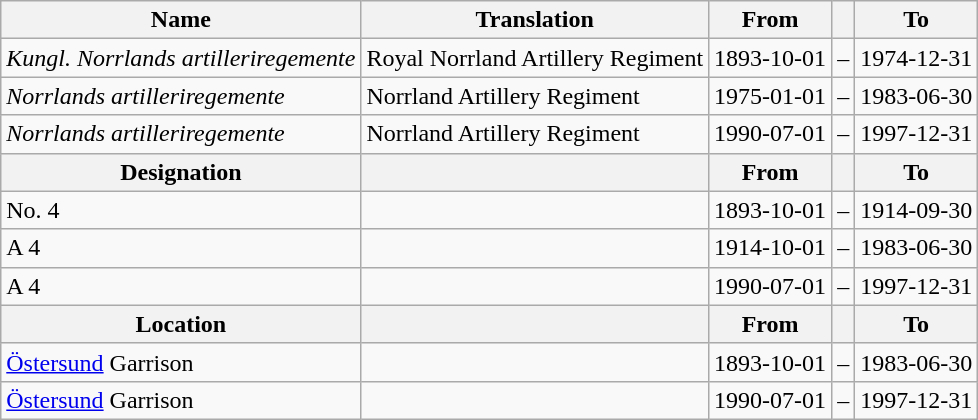<table class="wikitable">
<tr>
<th style="font-weight:bold;">Name</th>
<th style="font-weight:bold;">Translation</th>
<th style="text-align: center; font-weight:bold;">From</th>
<th></th>
<th style="text-align: center; font-weight:bold;">To</th>
</tr>
<tr>
<td style="font-style:italic;">Kungl. Norrlands artilleriregemente</td>
<td>Royal Norrland Artillery Regiment</td>
<td>1893-10-01</td>
<td>–</td>
<td>1974-12-31</td>
</tr>
<tr>
<td style="font-style:italic;">Norrlands artilleriregemente</td>
<td>Norrland Artillery Regiment</td>
<td>1975-01-01</td>
<td>–</td>
<td>1983-06-30</td>
</tr>
<tr>
<td style="font-style:italic;">Norrlands artilleriregemente</td>
<td>Norrland Artillery Regiment</td>
<td>1990-07-01</td>
<td>–</td>
<td>1997-12-31</td>
</tr>
<tr>
<th style="font-weight:bold;">Designation</th>
<th style="font-weight:bold;"></th>
<th style="text-align: center; font-weight:bold;">From</th>
<th></th>
<th style="text-align: center; font-weight:bold;">To</th>
</tr>
<tr>
<td>No. 4</td>
<td></td>
<td style="text-align: center;">1893-10-01</td>
<td style="text-align: center;">–</td>
<td style="text-align: center;">1914-09-30</td>
</tr>
<tr>
<td>A 4</td>
<td></td>
<td style="text-align: center;">1914-10-01</td>
<td style="text-align: center;">–</td>
<td style="text-align: center;">1983-06-30</td>
</tr>
<tr>
<td>A 4</td>
<td></td>
<td style="text-align: center;">1990-07-01</td>
<td style="text-align: center;">–</td>
<td style="text-align: center;">1997-12-31</td>
</tr>
<tr>
<th style="font-weight:bold;">Location</th>
<th style="font-weight:bold;"></th>
<th style="text-align: center; font-weight:bold;">From</th>
<th></th>
<th style="text-align: center; font-weight:bold;">To</th>
</tr>
<tr>
<td><a href='#'>Östersund</a> Garrison</td>
<td></td>
<td style="text-align: center;">1893-10-01</td>
<td style="text-align: center;">–</td>
<td style="text-align: center;">1983-06-30</td>
</tr>
<tr>
<td><a href='#'>Östersund</a> Garrison</td>
<td></td>
<td style="text-align: center;">1990-07-01</td>
<td style="text-align: center;">–</td>
<td style="text-align: center;">1997-12-31</td>
</tr>
</table>
